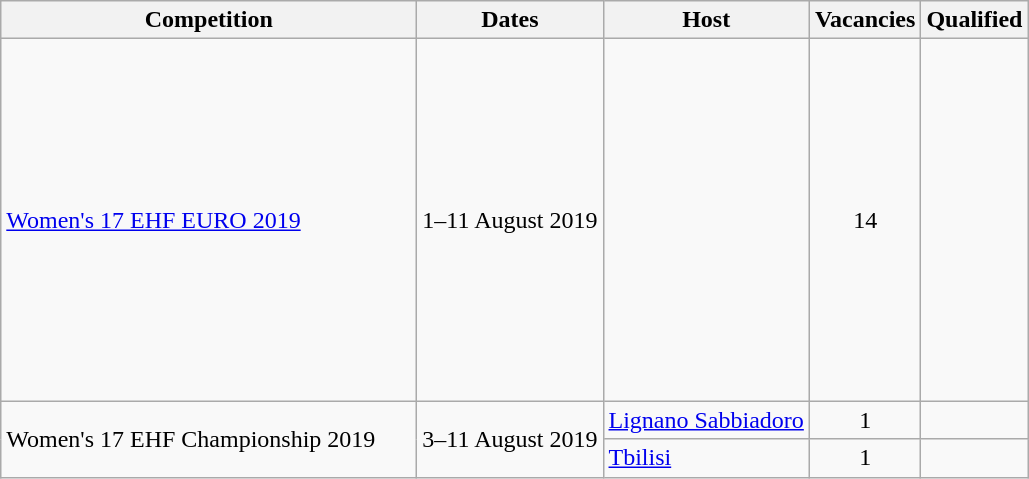<table class="wikitable">
<tr>
<th style="width: 270px;">Competition</th>
<th>Dates</th>
<th>Host</th>
<th>Vacancies</th>
<th>Qualified</th>
</tr>
<tr>
<td><a href='#'>Women's 17 EHF EURO 2019</a></td>
<td>1–11 August 2019</td>
<td></td>
<td align=center>14</td>
<td><br><br><br><br><br><br><br><br><br><br><br><br><br></td>
</tr>
<tr>
<td rowspan=2>Women's 17 EHF Championship 2019</td>
<td rowspan=2>3–11 August 2019</td>
<td> <a href='#'>Lignano Sabbiadoro</a></td>
<td align=center>1</td>
<td></td>
</tr>
<tr>
<td> <a href='#'>Tbilisi</a></td>
<td align=center>1</td>
<td></td>
</tr>
</table>
